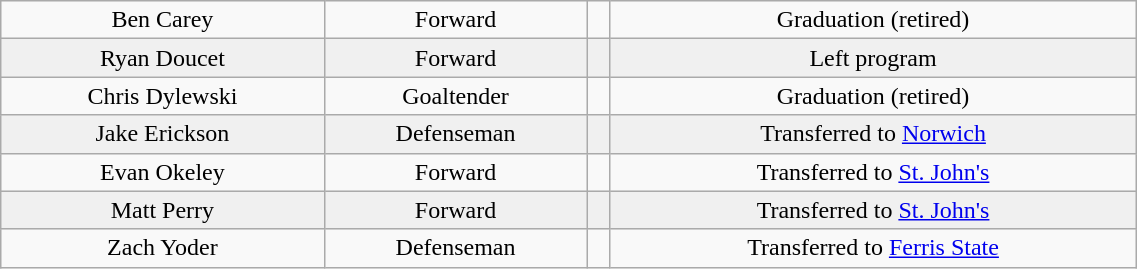<table class="wikitable" width="60%">
<tr align="center" bgcolor="">
<td>Ben Carey</td>
<td>Forward</td>
<td></td>
<td>Graduation (retired)</td>
</tr>
<tr align="center" bgcolor="f0f0f0">
<td>Ryan Doucet</td>
<td>Forward</td>
<td></td>
<td>Left program</td>
</tr>
<tr align="center" bgcolor="">
<td>Chris Dylewski</td>
<td>Goaltender</td>
<td></td>
<td>Graduation (retired)</td>
</tr>
<tr align="center" bgcolor="f0f0f0">
<td>Jake Erickson</td>
<td>Defenseman</td>
<td></td>
<td>Transferred to <a href='#'>Norwich</a></td>
</tr>
<tr align="center" bgcolor="">
<td>Evan Okeley</td>
<td>Forward</td>
<td></td>
<td>Transferred to <a href='#'>St. John's</a></td>
</tr>
<tr align="center" bgcolor="f0f0f0">
<td>Matt Perry</td>
<td>Forward</td>
<td></td>
<td>Transferred to <a href='#'>St. John's</a></td>
</tr>
<tr align="center" bgcolor="">
<td>Zach Yoder</td>
<td>Defenseman</td>
<td></td>
<td>Transferred to <a href='#'>Ferris State</a></td>
</tr>
</table>
